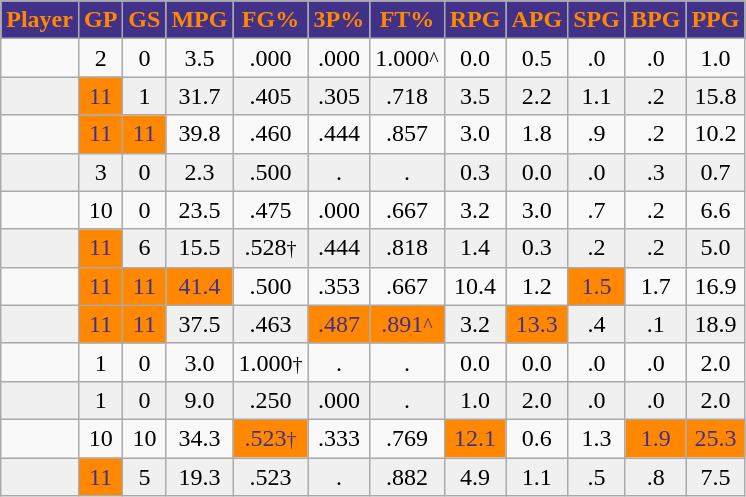<table class="wikitable sortable" style="text-align:right;">
<tr>
<th style="background:#423189; color:#FF8800">Player</th>
<th style="background:#423189; color:#FF8800">GP</th>
<th style="background:#423189; color:#FF8800">GS</th>
<th style="background:#423189; color:#FF8800">MPG</th>
<th style="background:#423189; color:#FF8800">FG%</th>
<th style="background:#423189; color:#FF8800">3P%</th>
<th style="background:#423189; color:#FF8800">FT%</th>
<th style="background:#423189; color:#FF8800">RPG</th>
<th style="background:#423189; color:#FF8800">APG</th>
<th style="background:#423189; color:#FF8800">SPG</th>
<th style="background:#423189; color:#FF8800">BPG</th>
<th style="background:#423189; color:#FF8800">PPG</th>
</tr>
<tr align="center" bgcolor="">
<td></td>
<td>2</td>
<td>0</td>
<td>3.5</td>
<td>.000</td>
<td>.000</td>
<td>1.000<small>^</small></td>
<td>0.0</td>
<td>0.5</td>
<td>.0</td>
<td>.0</td>
<td>1.0</td>
</tr>
<tr align="center" bgcolor="#f0f0f0">
<td></td>
<td style="background:#FF8800;color:#423189;">11</td>
<td>1</td>
<td>31.7</td>
<td>.405</td>
<td>.305</td>
<td>.718</td>
<td>3.5</td>
<td>2.2</td>
<td>1.1</td>
<td>.2</td>
<td>15.8</td>
</tr>
<tr align="center" bgcolor="">
<td></td>
<td style="background:#FF8800;color:#423189;">11</td>
<td style="background:#FF8800;color:#423189;">11</td>
<td>39.8</td>
<td>.460</td>
<td>.444</td>
<td>.857</td>
<td>3.0</td>
<td>1.8</td>
<td>.9</td>
<td>.2</td>
<td>10.2</td>
</tr>
<tr align="center" bgcolor="#f0f0f0">
<td></td>
<td>3</td>
<td>0</td>
<td>2.3</td>
<td>.500</td>
<td>.</td>
<td>.</td>
<td>0.3</td>
<td>0.0</td>
<td>.0</td>
<td>.3</td>
<td>0.7</td>
</tr>
<tr align="center" bgcolor="">
<td></td>
<td>10</td>
<td>0</td>
<td>23.5</td>
<td>.475</td>
<td>.000</td>
<td>.667</td>
<td>3.2</td>
<td>3.0</td>
<td>.7</td>
<td>.2</td>
<td>6.6</td>
</tr>
<tr align="center" bgcolor="#f0f0f0">
<td></td>
<td style="background:#FF8800;color:#423189;">11</td>
<td>6</td>
<td>15.5</td>
<td>.528<small>†</small></td>
<td>.444</td>
<td>.818</td>
<td>1.4</td>
<td>0.3</td>
<td>.2</td>
<td>.2</td>
<td>5.0</td>
</tr>
<tr align="center" bgcolor="">
<td></td>
<td style="background:#FF8800;color:#423189;">11</td>
<td style="background:#FF8800;color:#423189;">11</td>
<td style="background:#FF8800;color:#423189;">41.4</td>
<td>.500</td>
<td>.353</td>
<td>.667</td>
<td>10.4</td>
<td>1.2</td>
<td style="background:#FF8800;color:#423189;">1.5</td>
<td>1.7</td>
<td>16.9</td>
</tr>
<tr align="center" bgcolor="#f0f0f0">
<td></td>
<td style="background:#FF8800;color:#423189;">11</td>
<td style="background:#FF8800;color:#423189;">11</td>
<td>37.5</td>
<td>.463</td>
<td style="background:#FF8800;color:#423189;">.487</td>
<td style="background:#FF8800;color:#423189;">.891<small>^</small></td>
<td>3.2</td>
<td style="background:#FF8800;color:#423189;">13.3</td>
<td>.4</td>
<td>.1</td>
<td>18.9</td>
</tr>
<tr align="center" bgcolor="">
<td></td>
<td>1</td>
<td>0</td>
<td>3.0</td>
<td>1.000<small>†</small></td>
<td>.</td>
<td>.</td>
<td>0.0</td>
<td>0.0</td>
<td>.0</td>
<td>.0</td>
<td>2.0</td>
</tr>
<tr align="center" bgcolor="#f0f0f0">
<td></td>
<td>1</td>
<td>0</td>
<td>9.0</td>
<td>.250</td>
<td>.000</td>
<td>.</td>
<td>1.0</td>
<td>2.0</td>
<td>.0</td>
<td>.0</td>
<td>2.0</td>
</tr>
<tr align="center" bgcolor="">
<td></td>
<td>10</td>
<td>10</td>
<td>34.3</td>
<td style="background:#FF8800;color:#423189;">.523<small>†</small></td>
<td>.333</td>
<td>.769</td>
<td style="background:#FF8800;color:#423189;">12.1</td>
<td>0.6</td>
<td>1.3</td>
<td style="background:#FF8800;color:#423189;">1.9</td>
<td style="background:#FF8800;color:#423189;">25.3</td>
</tr>
<tr align="center" bgcolor="#f0f0f0">
<td></td>
<td style="background:#FF8800;color:#423189;">11</td>
<td>5</td>
<td>19.3</td>
<td>.523</td>
<td>.</td>
<td>.882</td>
<td>4.9</td>
<td>1.1</td>
<td>.5</td>
<td>.8</td>
<td>7.5</td>
</tr>
</table>
